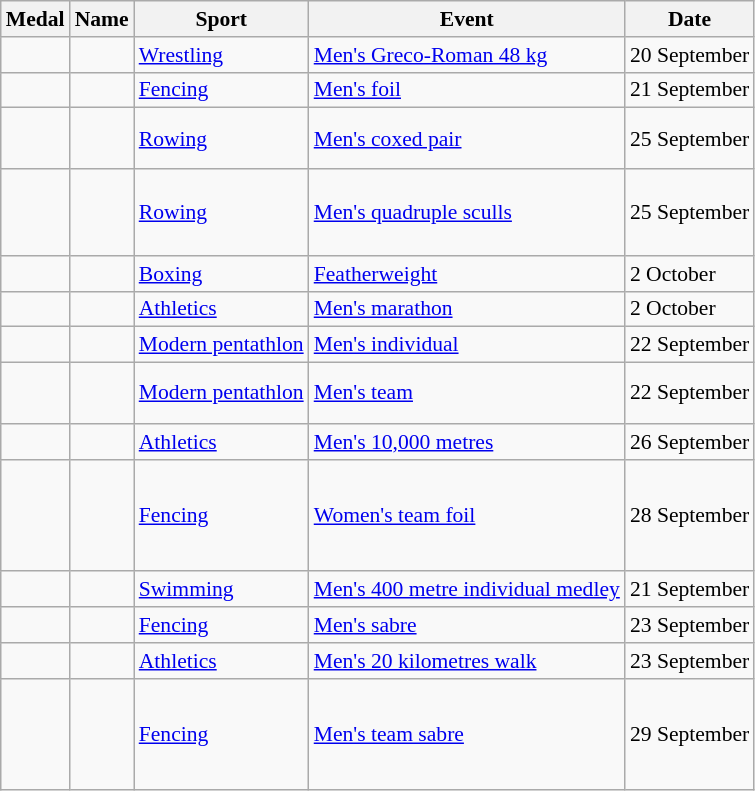<table class="wikitable sortable" style="font-size:90%">
<tr>
<th>Medal</th>
<th>Name</th>
<th>Sport</th>
<th>Event</th>
<th>Date</th>
</tr>
<tr>
<td></td>
<td></td>
<td><a href='#'>Wrestling</a></td>
<td><a href='#'>Men's Greco-Roman 48 kg</a></td>
<td>20 September</td>
</tr>
<tr>
<td></td>
<td></td>
<td><a href='#'>Fencing</a></td>
<td><a href='#'>Men's foil</a></td>
<td>21 September</td>
</tr>
<tr>
<td></td>
<td><br><br></td>
<td><a href='#'>Rowing</a></td>
<td><a href='#'>Men's coxed pair</a></td>
<td>25 September</td>
</tr>
<tr>
<td></td>
<td><br><br><br></td>
<td><a href='#'>Rowing</a></td>
<td><a href='#'>Men's quadruple sculls</a></td>
<td>25 September</td>
</tr>
<tr>
<td></td>
<td></td>
<td><a href='#'>Boxing</a></td>
<td><a href='#'>Featherweight</a></td>
<td>2 October</td>
</tr>
<tr>
<td></td>
<td></td>
<td><a href='#'>Athletics</a></td>
<td><a href='#'>Men's marathon</a></td>
<td>2 October</td>
</tr>
<tr>
<td></td>
<td></td>
<td><a href='#'>Modern pentathlon</a></td>
<td><a href='#'>Men's individual</a></td>
<td>22 September</td>
</tr>
<tr>
<td></td>
<td><br><br></td>
<td><a href='#'>Modern pentathlon</a></td>
<td><a href='#'>Men's team</a></td>
<td>22 September</td>
</tr>
<tr>
<td></td>
<td></td>
<td><a href='#'>Athletics</a></td>
<td><a href='#'>Men's 10,000 metres</a></td>
<td>26 September</td>
</tr>
<tr>
<td></td>
<td><br><br><br><br></td>
<td><a href='#'>Fencing</a></td>
<td><a href='#'>Women's team foil</a></td>
<td>28 September</td>
</tr>
<tr>
<td></td>
<td></td>
<td><a href='#'>Swimming</a></td>
<td><a href='#'>Men's 400 metre individual medley</a></td>
<td>21 September</td>
</tr>
<tr>
<td></td>
<td></td>
<td><a href='#'>Fencing</a></td>
<td><a href='#'>Men's sabre</a></td>
<td>23 September</td>
</tr>
<tr>
<td></td>
<td></td>
<td><a href='#'>Athletics</a></td>
<td><a href='#'>Men's 20 kilometres walk</a></td>
<td>23 September</td>
</tr>
<tr>
<td></td>
<td><br><br><br><br></td>
<td><a href='#'>Fencing</a></td>
<td><a href='#'>Men's team sabre</a></td>
<td>29 September</td>
</tr>
</table>
